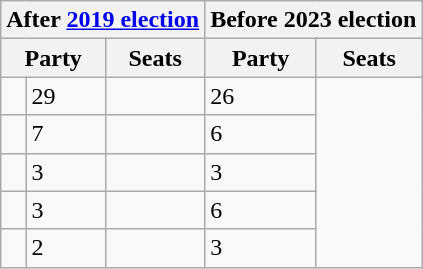<table class="wikitable">
<tr>
<th colspan="3">After <a href='#'>2019 election</a></th>
<th colspan="3">Before 2023 election</th>
</tr>
<tr>
<th colspan="2">Party</th>
<th>Seats</th>
<th colspan="2">Party</th>
<th>Seats</th>
</tr>
<tr>
<td></td>
<td>29</td>
<td></td>
<td>26</td>
</tr>
<tr>
<td></td>
<td>7</td>
<td></td>
<td>6</td>
</tr>
<tr>
<td></td>
<td>3</td>
<td></td>
<td>3</td>
</tr>
<tr>
<td></td>
<td>3</td>
<td></td>
<td>6</td>
</tr>
<tr>
<td></td>
<td>2</td>
<td></td>
<td>3</td>
</tr>
</table>
